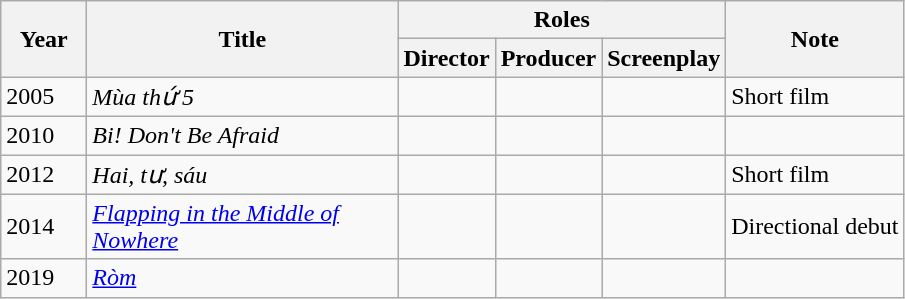<table class="wikitable">
<tr>
<th rowspan="2" style="width:50px;">Year</th>
<th rowspan="2" width="200px">Title</th>
<th colspan="3">Roles</th>
<th rowspan="2">Note</th>
</tr>
<tr>
<th>Director</th>
<th>Producer</th>
<th>Screenplay</th>
</tr>
<tr>
<td>2005</td>
<td><em>Mùa thứ 5</em></td>
<td></td>
<td></td>
<td></td>
<td>Short film</td>
</tr>
<tr>
<td>2010</td>
<td><em>Bi! Don't Be Afraid</em></td>
<td></td>
<td></td>
<td></td>
<td></td>
</tr>
<tr>
<td>2012</td>
<td><em>Hai, tư, sáu</em></td>
<td></td>
<td></td>
<td></td>
<td>Short film</td>
</tr>
<tr>
<td>2014</td>
<td><em><a href='#'>Flapping in the Middle of Nowhere</a></em></td>
<td></td>
<td></td>
<td></td>
<td>Directional debut</td>
</tr>
<tr>
<td>2019</td>
<td><em><a href='#'>Ròm</a></em></td>
<td></td>
<td></td>
<td></td>
<td></td>
</tr>
</table>
